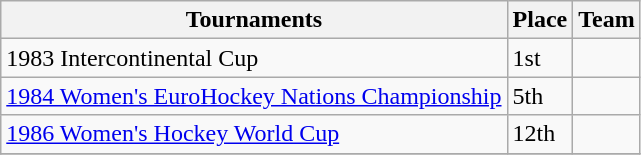<table class="wikitable collapsible">
<tr>
<th>Tournaments</th>
<th>Place</th>
<th>Team</th>
</tr>
<tr>
<td>1983 Intercontinental Cup</td>
<td>1st</td>
<td></td>
</tr>
<tr>
<td><a href='#'>1984 Women's EuroHockey Nations Championship</a></td>
<td>5th</td>
<td></td>
</tr>
<tr>
<td><a href='#'>1986 Women's Hockey World Cup</a></td>
<td>12th</td>
<td></td>
</tr>
<tr>
</tr>
</table>
